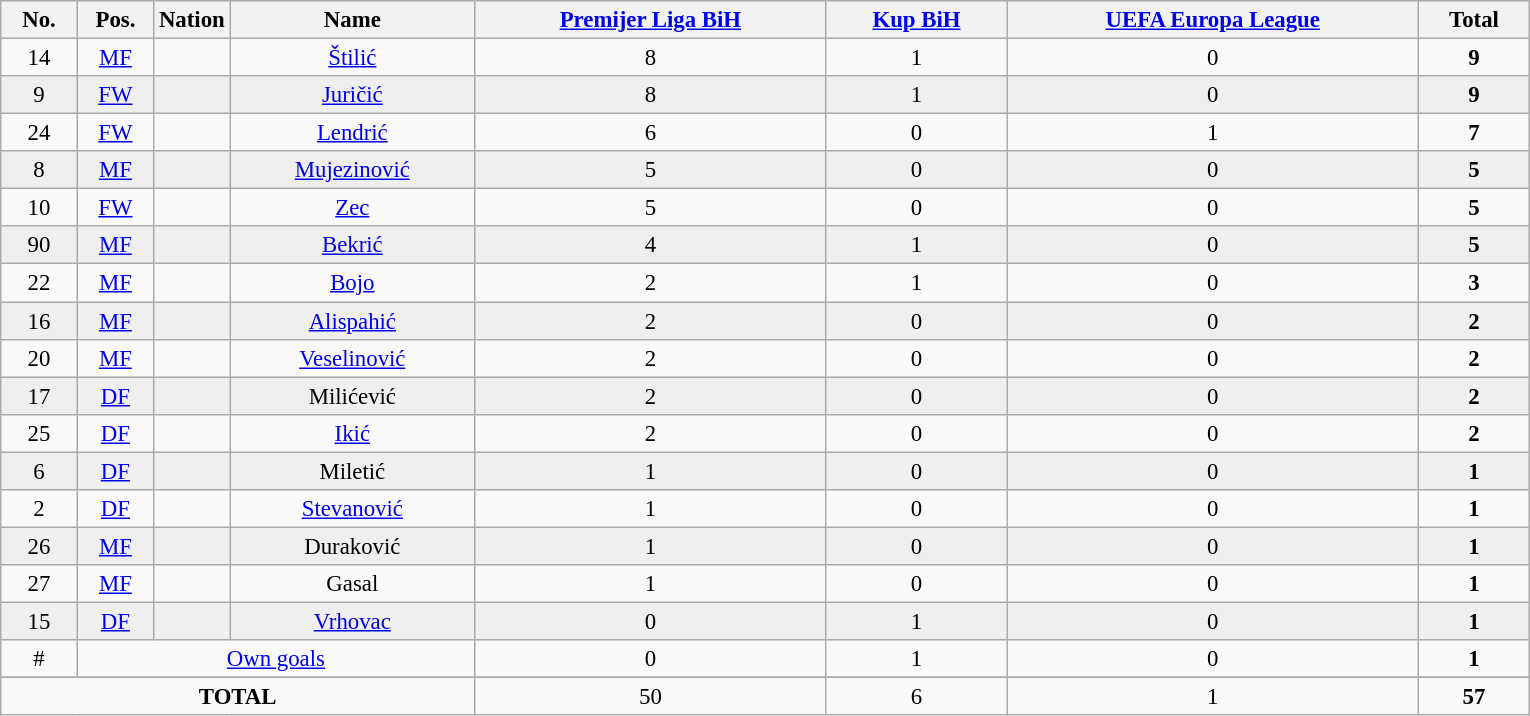<table class="wikitable sortable" style="font-size: 95%; text-align: center;">
<tr>
<th width="5%">No.</th>
<th width="5%">Pos.</th>
<th width="5%">Nation</th>
<th width="16%">Name</th>
<th><a href='#'>Premijer Liga BiH</a></th>
<th><a href='#'>Kup BiH</a></th>
<th><a href='#'>UEFA Europa League</a></th>
<th>Total</th>
</tr>
<tr>
<td>14</td>
<td><a href='#'>MF</a></td>
<td></td>
<td><a href='#'>Štilić</a></td>
<td>8 </td>
<td>1 </td>
<td>0 </td>
<td><strong>9</strong> </td>
</tr>
<tr bgcolor="#EFEFEF">
<td>9</td>
<td><a href='#'>FW</a></td>
<td></td>
<td><a href='#'>Juričić</a></td>
<td>8 </td>
<td>1 </td>
<td>0 </td>
<td><strong>9</strong> </td>
</tr>
<tr>
<td>24</td>
<td><a href='#'>FW</a></td>
<td></td>
<td><a href='#'>Lendrić</a></td>
<td>6 </td>
<td>0 </td>
<td>1 </td>
<td><strong>7</strong> </td>
</tr>
<tr bgcolor="#EFEFEF">
<td>8</td>
<td><a href='#'>MF</a></td>
<td></td>
<td><a href='#'>Mujezinović</a></td>
<td>5 </td>
<td>0 </td>
<td>0 </td>
<td><strong>5</strong> </td>
</tr>
<tr>
<td>10</td>
<td><a href='#'>FW</a></td>
<td></td>
<td><a href='#'>Zec</a></td>
<td>5 </td>
<td>0 </td>
<td>0 </td>
<td><strong>5</strong> </td>
</tr>
<tr bgcolor="#EFEFEF">
<td>90</td>
<td><a href='#'>MF</a></td>
<td></td>
<td><a href='#'>Bekrić</a></td>
<td>4 </td>
<td>1 </td>
<td>0 </td>
<td><strong>5</strong> </td>
</tr>
<tr>
<td>22</td>
<td><a href='#'>MF</a></td>
<td></td>
<td><a href='#'>Bojo</a></td>
<td>2 </td>
<td>1 </td>
<td>0 </td>
<td><strong>3</strong> </td>
</tr>
<tr bgcolor="#EFEFEF">
<td>16</td>
<td><a href='#'>MF</a></td>
<td></td>
<td><a href='#'>Alispahić</a></td>
<td>2 </td>
<td>0 </td>
<td>0 </td>
<td><strong>2</strong> </td>
</tr>
<tr>
<td>20</td>
<td><a href='#'>MF</a></td>
<td></td>
<td><a href='#'>Veselinović</a></td>
<td>2 </td>
<td>0 </td>
<td>0 </td>
<td><strong>2</strong> </td>
</tr>
<tr bgcolor="#EFEFEF">
<td>17</td>
<td><a href='#'>DF</a></td>
<td></td>
<td>Milićević</td>
<td>2 </td>
<td>0 </td>
<td>0 </td>
<td><strong>2</strong> </td>
</tr>
<tr>
<td>25</td>
<td><a href='#'>DF</a></td>
<td></td>
<td><a href='#'>Ikić</a></td>
<td>2 </td>
<td>0 </td>
<td>0 </td>
<td><strong>2</strong> </td>
</tr>
<tr bgcolor="#EFEFEF">
<td>6</td>
<td><a href='#'>DF</a></td>
<td></td>
<td>Miletić</td>
<td>1 </td>
<td>0 </td>
<td>0 </td>
<td><strong>1</strong> </td>
</tr>
<tr>
<td>2</td>
<td><a href='#'>DF</a></td>
<td></td>
<td><a href='#'>Stevanović</a></td>
<td>1 </td>
<td>0 </td>
<td>0 </td>
<td><strong>1</strong> </td>
</tr>
<tr bgcolor="#EFEFEF">
<td>26</td>
<td><a href='#'>MF</a></td>
<td></td>
<td>Duraković</td>
<td>1 </td>
<td>0 </td>
<td>0 </td>
<td><strong>1</strong> </td>
</tr>
<tr>
<td>27</td>
<td><a href='#'>MF</a></td>
<td></td>
<td>Gasal</td>
<td>1 </td>
<td>0 </td>
<td>0 </td>
<td><strong>1</strong> </td>
</tr>
<tr bgcolor="#EFEFEF">
<td>15</td>
<td><a href='#'>DF</a></td>
<td></td>
<td><a href='#'>Vrhovac</a></td>
<td>0 </td>
<td>1 </td>
<td>0 </td>
<td><strong>1</strong> </td>
</tr>
<tr>
<td>#</td>
<td colspan=3><a href='#'>Own goals</a></td>
<td>0 </td>
<td>1 </td>
<td>0 </td>
<td><strong>1</strong> </td>
</tr>
<tr>
</tr>
<tr>
<td colspan=4><strong>TOTAL</strong></td>
<td>50 </td>
<td>6 </td>
<td>1 </td>
<td><strong>57</strong> </td>
</tr>
</table>
